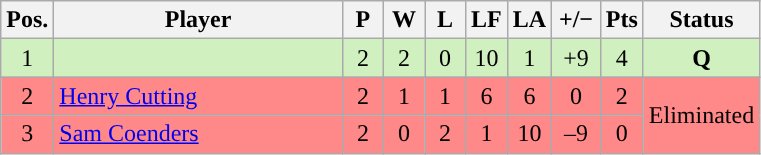<table class="wikitable" style="text-align:center; margin: 1em auto 1em auto, align:left">
<tr>
<th width=20>Pos.</th>
<th width=185>Player</th>
<th width=20>P</th>
<th width=20>W</th>
<th width=20>L</th>
<th width=20>LF</th>
<th width=20>LA</th>
<th width=25>+/−</th>
<th width=20>Pts</th>
<th width=70>Status</th>
</tr>
<tr style="background:#D0F0C0;">
<td>1</td>
<td align=left></td>
<td>2</td>
<td>2</td>
<td>0</td>
<td>10</td>
<td>1</td>
<td>+9</td>
<td>4</td>
<td><strong>Q</strong></td>
</tr>
<tr style="background:#FF8888;">
<td>2</td>
<td align=left> <a href='#'>Henry Cutting</a></td>
<td>2</td>
<td>1</td>
<td>1</td>
<td>6</td>
<td>6</td>
<td>0</td>
<td>2</td>
<td rowspan=2>Eliminated</td>
</tr>
<tr style="background:#FF8888;">
<td>3</td>
<td align=left> <a href='#'>Sam Coenders</a></td>
<td>2</td>
<td>0</td>
<td>2</td>
<td>1</td>
<td>10</td>
<td>–9</td>
<td>0</td>
</tr>
</table>
